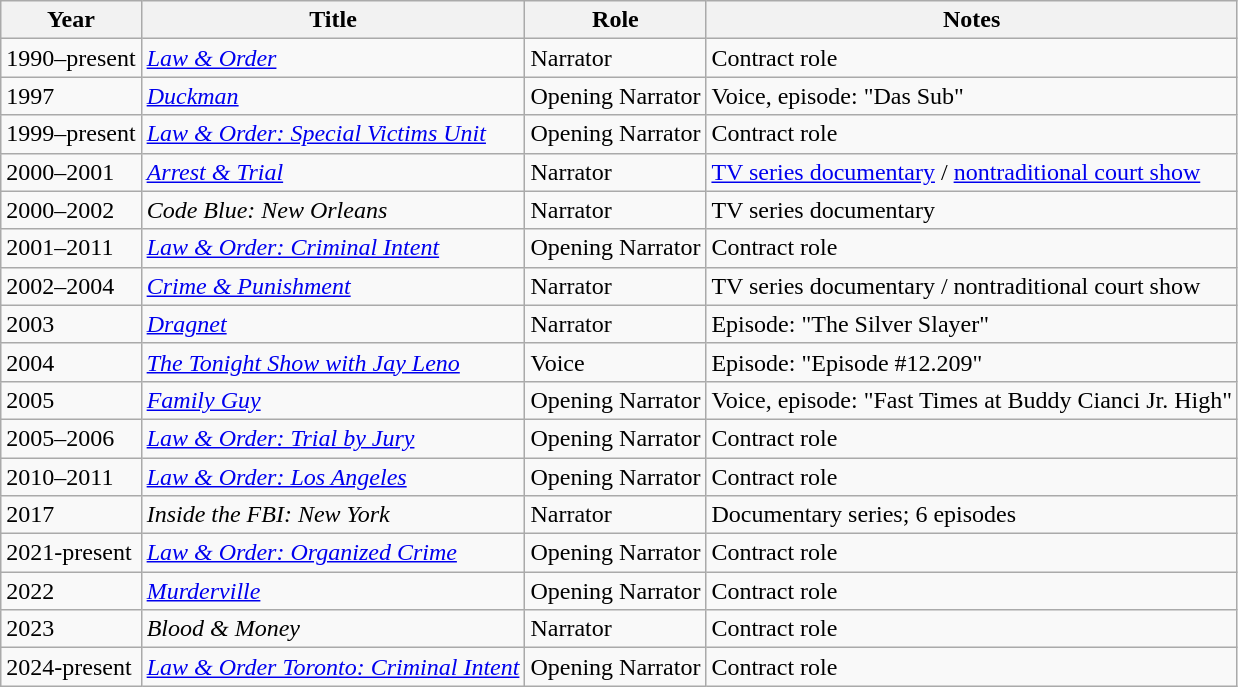<table class="wikitable sortable">
<tr>
<th>Year</th>
<th>Title</th>
<th>Role</th>
<th class="unsortable">Notes</th>
</tr>
<tr>
<td>1990–present</td>
<td><em><a href='#'>Law & Order</a></em></td>
<td>Narrator</td>
<td>Contract role</td>
</tr>
<tr>
<td>1997</td>
<td><em><a href='#'>Duckman</a></em></td>
<td>Opening Narrator</td>
<td>Voice, episode: "Das Sub"</td>
</tr>
<tr>
<td>1999–present</td>
<td><em><a href='#'>Law & Order: Special Victims Unit</a></em></td>
<td>Opening Narrator</td>
<td>Contract role</td>
</tr>
<tr>
<td>2000–2001</td>
<td><em><a href='#'>Arrest & Trial</a></em></td>
<td>Narrator</td>
<td><a href='#'>TV series documentary</a> / <a href='#'>nontraditional court show</a></td>
</tr>
<tr>
<td>2000–2002</td>
<td><em>Code Blue: New Orleans</em></td>
<td>Narrator</td>
<td>TV series documentary</td>
</tr>
<tr>
<td>2001–2011</td>
<td><em><a href='#'>Law & Order: Criminal Intent</a></em></td>
<td>Opening Narrator</td>
<td>Contract role</td>
</tr>
<tr>
<td>2002–2004</td>
<td><em><a href='#'>Crime & Punishment</a></em></td>
<td>Narrator</td>
<td>TV series documentary / nontraditional court show</td>
</tr>
<tr>
<td>2003</td>
<td><em><a href='#'>Dragnet</a></em></td>
<td>Narrator</td>
<td>Episode: "The Silver Slayer"</td>
</tr>
<tr>
<td>2004</td>
<td><em><a href='#'>The Tonight Show with Jay Leno</a></em></td>
<td>Voice</td>
<td>Episode: "Episode #12.209"</td>
</tr>
<tr>
<td>2005</td>
<td><em><a href='#'>Family Guy</a></em></td>
<td>Opening Narrator</td>
<td>Voice, episode: "Fast Times at Buddy Cianci Jr. High"</td>
</tr>
<tr>
<td>2005–2006</td>
<td><em><a href='#'>Law & Order: Trial by Jury</a></em></td>
<td>Opening Narrator</td>
<td>Contract role</td>
</tr>
<tr>
<td>2010–2011</td>
<td><em><a href='#'>Law & Order: Los Angeles</a></em></td>
<td>Opening Narrator</td>
<td>Contract role</td>
</tr>
<tr>
<td>2017</td>
<td><em>Inside the FBI: New York</em></td>
<td>Narrator</td>
<td>Documentary series; 6 episodes</td>
</tr>
<tr>
<td>2021-present</td>
<td><em><a href='#'>Law & Order: Organized Crime</a></em></td>
<td>Opening Narrator</td>
<td>Contract role</td>
</tr>
<tr>
<td>2022</td>
<td><em><a href='#'>Murderville</a></em></td>
<td>Opening Narrator</td>
<td>Contract role</td>
</tr>
<tr>
<td>2023</td>
<td><em>Blood & Money</em></td>
<td>Narrator</td>
<td>Contract role</td>
</tr>
<tr>
<td>2024-present</td>
<td><em><a href='#'>Law & Order Toronto: Criminal Intent</a></em></td>
<td>Opening Narrator</td>
<td>Contract role</td>
</tr>
</table>
